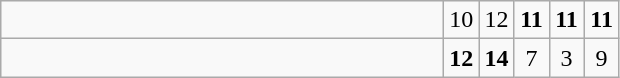<table class="wikitable">
<tr>
<td style="width:18em"></td>
<td align=center style="width:1em">10</td>
<td align=center style="width:1em">12</td>
<td align=center style="width:1em"><strong>11</strong></td>
<td align=center style="width:1em"><strong>11</strong></td>
<td align=center style="width:1em"><strong>11</strong></td>
</tr>
<tr>
<td style="width:18em"></td>
<td align=center style="width:1em"><strong>12</strong></td>
<td align=center style="width:1em"><strong>14</strong></td>
<td align=center style="width:1em">7</td>
<td align=center style="width:1em">3</td>
<td align=center style="width:1em">9</td>
</tr>
</table>
